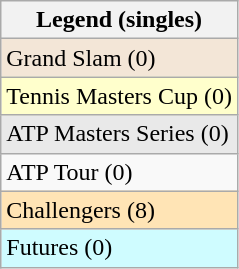<table class="wikitable">
<tr>
<th>Legend (singles)</th>
</tr>
<tr bgcolor="#f3e6d7">
<td>Grand Slam (0)</td>
</tr>
<tr bgcolor="ffffcc">
<td>Tennis Masters Cup (0)</td>
</tr>
<tr bgcolor="#e9e9e9">
<td>ATP Masters Series (0)</td>
</tr>
<tr>
<td>ATP Tour (0)</td>
</tr>
<tr bgcolor="moccasin">
<td>Challengers (8)</td>
</tr>
<tr bgcolor="CFFCFF">
<td>Futures (0)</td>
</tr>
</table>
